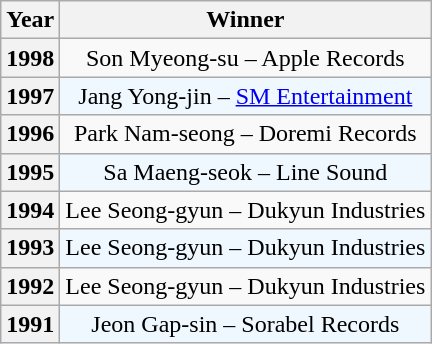<table class="wikitable plainrowheaders" style="text-align: center;">
<tr>
<th scope="col">Year</th>
<th scope="col">Winner</th>
</tr>
<tr>
<th scope="row" style="text-align:center;">1998</th>
<td>Son Myeong-su – Apple Records</td>
</tr>
<tr style="background:#F0F8FF">
<th scope="row" style="text-align:center;">1997</th>
<td>Jang Yong-jin – <a href='#'>SM Entertainment</a></td>
</tr>
<tr>
<th scope="row" style="text-align:center;">1996</th>
<td>Park Nam-seong – Doremi Records</td>
</tr>
<tr style="background:#F0F8FF">
<th scope="row" style="text-align:center;">1995</th>
<td>Sa Maeng-seok – Line Sound</td>
</tr>
<tr>
<th scope="row" style="text-align:center;">1994</th>
<td>Lee Seong-gyun – Dukyun Industries</td>
</tr>
<tr style="background:#F0F8FF">
<th scope="row" style="text-align:center;">1993</th>
<td>Lee Seong-gyun – Dukyun Industries</td>
</tr>
<tr>
<th scope="row" style="text-align:center;">1992</th>
<td>Lee Seong-gyun – Dukyun Industries</td>
</tr>
<tr style="background:#F0F8FF">
<th scope="row" style="text-align:center;">1991</th>
<td>Jeon Gap-sin – Sorabel Records</td>
</tr>
</table>
